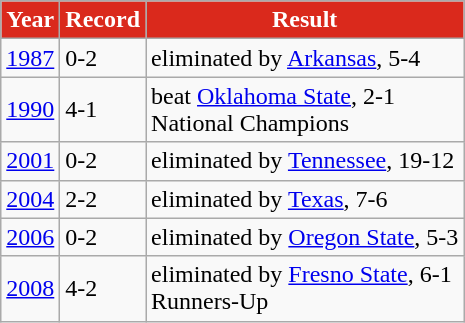<table class="wikitable">
<tr>
<th style="background:#DA291C; color:white;">Year</th>
<th style="background:#DA291C; color:white;">Record</th>
<th style="background:#DA291C; color:white;">Result</th>
</tr>
<tr>
<td><a href='#'>1987</a></td>
<td>0-2</td>
<td>eliminated by <a href='#'>Arkansas</a>, 5-4</td>
</tr>
<tr>
<td><a href='#'>1990</a></td>
<td>4-1</td>
<td>beat <a href='#'>Oklahoma State</a>, 2-1 <br>National Champions</td>
</tr>
<tr>
<td><a href='#'>2001</a></td>
<td>0-2</td>
<td>eliminated by <a href='#'>Tennessee</a>, 19-12</td>
</tr>
<tr>
<td><a href='#'>2004</a></td>
<td>2-2</td>
<td>eliminated by <a href='#'>Texas</a>, 7-6</td>
</tr>
<tr>
<td><a href='#'>2006</a></td>
<td>0-2</td>
<td>eliminated by <a href='#'>Oregon State</a>, 5-3</td>
</tr>
<tr>
<td><a href='#'>2008</a></td>
<td>4-2</td>
<td>eliminated by <a href='#'>Fresno State</a>, 6-1 <br>Runners-Up</td>
</tr>
</table>
